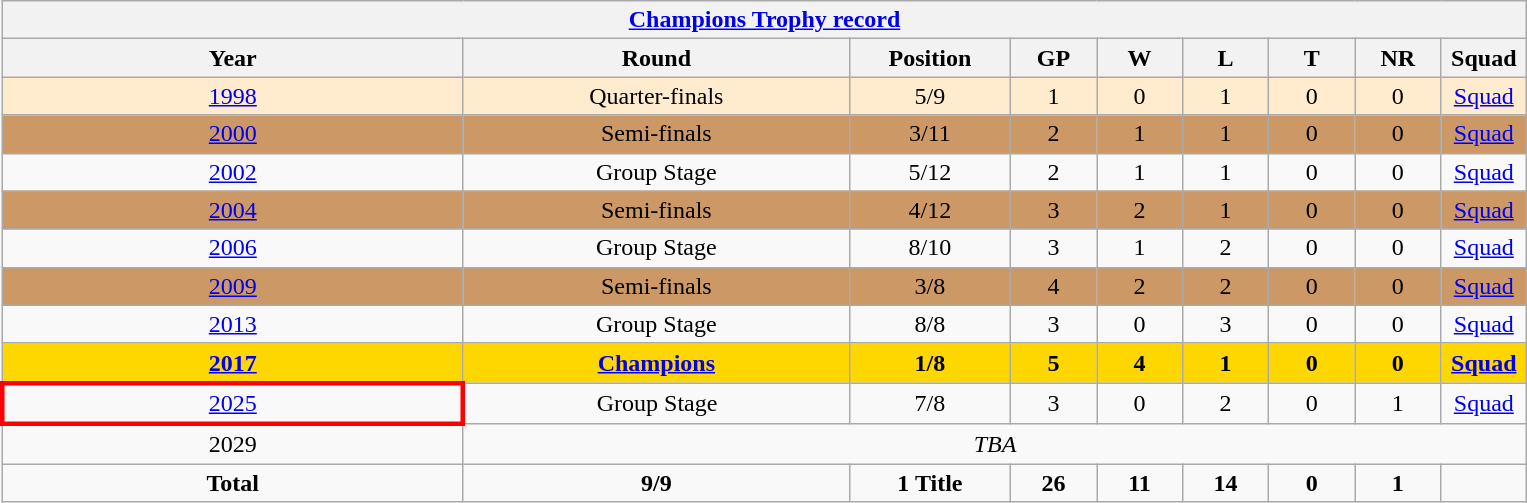<table class="wikitable" style="text-align: center">
<tr>
<th colspan=9><a href='#'>Champions Trophy record</a></th>
</tr>
<tr>
<th width=300>Year</th>
<th width=250>Round</th>
<th width=100>Position</th>
<th width=50>GP</th>
<th width=50>W</th>
<th width=50>L</th>
<th width=50>T</th>
<th width=50>NR</th>
<th width=50>Squad</th>
</tr>
<tr style="background:#ffebcd;">
<td> <a href='#'>1998</a></td>
<td>Quarter-finals</td>
<td>5/9</td>
<td>1</td>
<td>0</td>
<td>1</td>
<td>0</td>
<td>0</td>
<td><a href='#'>Squad</a></td>
</tr>
<tr style="background:#cc9966;">
<td> <a href='#'>2000</a></td>
<td>Semi-finals</td>
<td>3/11</td>
<td>2</td>
<td>1</td>
<td>1</td>
<td>0</td>
<td>0</td>
<td><a href='#'>Squad</a></td>
</tr>
<tr>
<td> <a href='#'>2002</a></td>
<td>Group Stage</td>
<td>5/12</td>
<td>2</td>
<td>1</td>
<td>1</td>
<td>0</td>
<td>0</td>
<td><a href='#'>Squad</a></td>
</tr>
<tr style="background:#cc9966;">
<td> <a href='#'>2004</a></td>
<td>Semi-finals</td>
<td>4/12</td>
<td>3</td>
<td>2</td>
<td>1</td>
<td>0</td>
<td>0</td>
<td><a href='#'>Squad</a></td>
</tr>
<tr>
<td> <a href='#'>2006</a></td>
<td>Group Stage</td>
<td>8/10</td>
<td>3</td>
<td>1</td>
<td>2</td>
<td>0</td>
<td>0</td>
<td><a href='#'>Squad</a></td>
</tr>
<tr style="background:#cc9966;">
<td> <a href='#'>2009</a></td>
<td>Semi-finals</td>
<td>3/8</td>
<td>4</td>
<td>2</td>
<td>2</td>
<td>0</td>
<td>0</td>
<td><a href='#'>Squad</a></td>
</tr>
<tr>
<td>  <a href='#'>2013</a></td>
<td>Group Stage</td>
<td>8/8</td>
<td>3</td>
<td>0</td>
<td>3</td>
<td>0</td>
<td>0</td>
<td><a href='#'>Squad</a></td>
</tr>
<tr style="background: gold;">
<td>  <strong><a href='#'>2017</a></strong></td>
<td><strong><a href='#'>Champions</a></strong></td>
<td><strong>1/8</strong></td>
<td><strong>5</strong></td>
<td><strong>4</strong></td>
<td><strong>1</strong></td>
<td><strong>0</strong></td>
<td><strong>0</strong></td>
<td><strong><a href='#'>Squad</a></strong></td>
</tr>
<tr>
<td style="border: 3px solid red">  <a href='#'>2025</a></td>
<td>Group Stage</td>
<td>7/8</td>
<td>3</td>
<td>0</td>
<td>2</td>
<td>0</td>
<td>1</td>
<td><a href='#'>Squad</a></td>
</tr>
<tr>
<td> 2029</td>
<td colspan='8'><em>TBA</em></td>
</tr>
<tr>
<td><strong>Total</strong></td>
<td><strong>9/9</strong></td>
<td><strong>1 Title</strong></td>
<td><strong>26</strong></td>
<td><strong>11</strong></td>
<td><strong>14</strong></td>
<td><strong>0</strong></td>
<td><strong>1</strong></td>
<td></td>
</tr>
</table>
